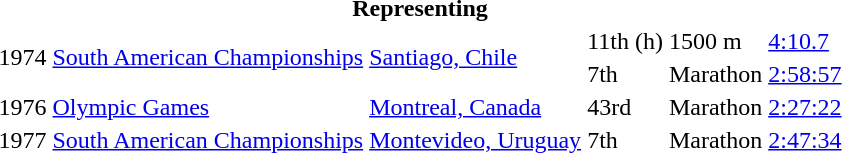<table>
<tr>
<th colspan="6">Representing </th>
</tr>
<tr>
<td rowspan=2>1974</td>
<td rowspan=2><a href='#'>South American Championships</a></td>
<td rowspan=2><a href='#'>Santiago, Chile</a></td>
<td>11th (h)</td>
<td>1500 m</td>
<td><a href='#'>4:10.7</a></td>
</tr>
<tr>
<td>7th</td>
<td>Marathon</td>
<td><a href='#'>2:58:57</a></td>
</tr>
<tr>
<td>1976</td>
<td><a href='#'>Olympic Games</a></td>
<td><a href='#'>Montreal, Canada</a></td>
<td>43rd</td>
<td>Marathon</td>
<td><a href='#'>2:27:22</a></td>
</tr>
<tr>
<td>1977</td>
<td><a href='#'>South American Championships</a></td>
<td><a href='#'>Montevideo, Uruguay</a></td>
<td>7th</td>
<td>Marathon</td>
<td><a href='#'>2:47:34</a></td>
</tr>
</table>
